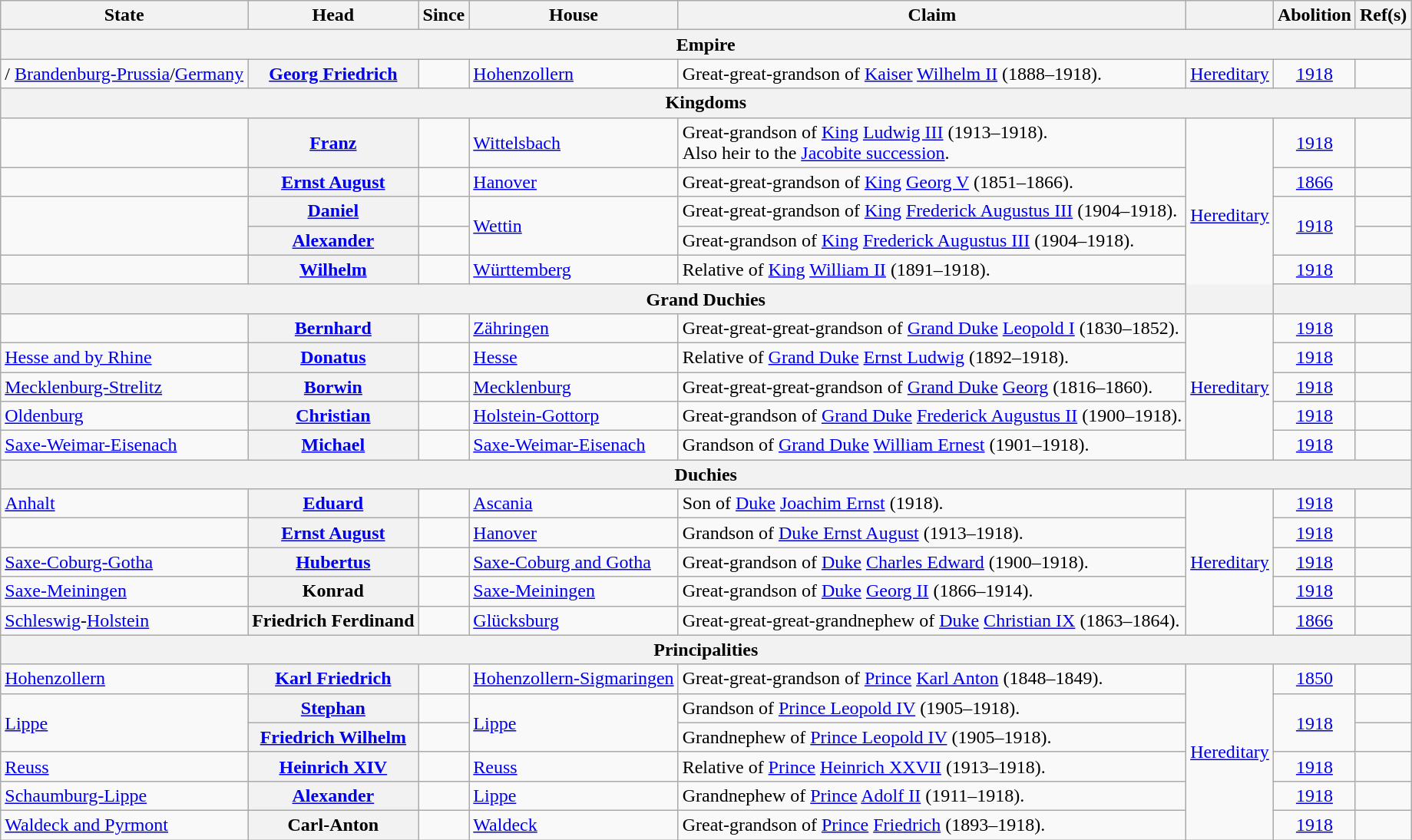<table class="wikitable sortable">
<tr>
<th>State</th>
<th>Head</th>
<th>Since</th>
<th>House</th>
<th>Claim</th>
<th></th>
<th>Abolition</th>
<th>Ref(s)</th>
</tr>
<tr>
<th scope="row" colspan="8" style="text-align: center;">Empire</th>
</tr>
<tr>
<td>/ <a href='#'>Brandenburg-Prussia</a>/<a href='#'>Germany</a></td>
<th scope="row"><a href='#'>Georg Friedrich</a></th>
<td></td>
<td><a href='#'>Hohenzollern</a></td>
<td>Great-great-grandson of <a href='#'>Kaiser</a> <a href='#'>Wilhelm II</a> (1888–1918).</td>
<td style="text-align:center;"><a href='#'>Hereditary</a></td>
<td style="text-align:center;"><a href='#'>1918</a></td>
<td></td>
</tr>
<tr>
<th scope="row" colspan="8" style="text-align: center;">Kingdoms</th>
</tr>
<tr>
<td></td>
<th scope="row"><a href='#'>Franz</a></th>
<td></td>
<td><a href='#'>Wittelsbach</a></td>
<td>Great-grandson of <a href='#'>King</a> <a href='#'>Ludwig III</a> (1913–1918).<br>Also heir to the <a href='#'>Jacobite succession</a>.</td>
<td rowspan="6"><a href='#'>Hereditary</a></td>
<td style="text-align:center;"><a href='#'>1918</a></td>
<td style="text-align:center;"></td>
</tr>
<tr>
<td></td>
<th scope="row"><a href='#'>Ernst August</a></th>
<td></td>
<td><a href='#'>Hanover</a></td>
<td>Great-great-grandson of <a href='#'>King</a> <a href='#'>Georg V</a> (1851–1866).</td>
<td style="text-align:center;"><a href='#'>1866</a></td>
<td style="text-align:center;"></td>
</tr>
<tr>
<td rowspan="2"></td>
<th scope="row"><a href='#'>Daniel</a></th>
<td></td>
<td rowspan="2"><a href='#'>Wettin</a></td>
<td>Great-great-grandson of <a href='#'>King</a> <a href='#'>Frederick Augustus III</a> (1904–1918).</td>
<td rowspan="2" style="text-align:center;"><a href='#'>1918</a></td>
<td style="text-align:center;"></td>
</tr>
<tr>
<th scope="row"><a href='#'>Alexander</a></th>
<td></td>
<td>Great-grandson of <a href='#'>King</a> <a href='#'>Frederick Augustus III</a> (1904–1918).</td>
<td style="text-align:center;"></td>
</tr>
<tr>
<td></td>
<th scope="row"><a href='#'>Wilhelm</a></th>
<td></td>
<td><a href='#'>Württemberg</a></td>
<td>Relative of <a href='#'>King</a> <a href='#'>William II</a> (1891–1918).</td>
<td style="text-align:center;"><a href='#'>1918</a></td>
<td style="text-align:center;"></td>
</tr>
<tr>
<th scope="row" colspan="8" style="text-align: center;">Grand Duchies</th>
</tr>
<tr>
<td></td>
<th scope="row"><a href='#'>Bernhard</a></th>
<td></td>
<td><a href='#'>Zähringen</a></td>
<td>Great-great-great-grandson of <a href='#'>Grand Duke</a> <a href='#'>Leopold I</a> (1830–1852).</td>
<td rowspan="5"><a href='#'>Hereditary</a></td>
<td style="text-align:center;"><a href='#'>1918</a></td>
<td style="text-align:center;"></td>
</tr>
<tr>
<td> <a href='#'>Hesse and by Rhine</a></td>
<th scope="row"><a href='#'>Donatus</a></th>
<td></td>
<td><a href='#'>Hesse</a></td>
<td>Relative of <a href='#'>Grand Duke</a> <a href='#'>Ernst Ludwig</a> (1892–1918).</td>
<td style="text-align:center;"><a href='#'>1918</a></td>
<td style="text-align:center;"></td>
</tr>
<tr>
<td> <a href='#'>Mecklenburg-Strelitz</a></td>
<th scope="row"><a href='#'>Borwin</a></th>
<td></td>
<td><a href='#'>Mecklenburg</a></td>
<td>Great-great-great-grandson of <a href='#'>Grand Duke</a> <a href='#'>Georg</a> (1816–1860).</td>
<td style="text-align:center;"><a href='#'>1918</a></td>
<td style="text-align:center;"></td>
</tr>
<tr>
<td> <a href='#'>Oldenburg</a></td>
<th scope="row"><a href='#'>Christian</a></th>
<td></td>
<td><a href='#'>Holstein-Gottorp</a></td>
<td>Great-grandson of <a href='#'>Grand Duke</a> <a href='#'>Frederick Augustus II</a> (1900–1918).</td>
<td style="text-align:center;"><a href='#'>1918</a></td>
<td style="text-align:center;"></td>
</tr>
<tr>
<td> <a href='#'>Saxe-Weimar-Eisenach</a></td>
<th scope="row"><a href='#'>Michael</a></th>
<td></td>
<td><a href='#'>Saxe-Weimar-Eisenach</a></td>
<td>Grandson of <a href='#'>Grand Duke</a> <a href='#'>William Ernest</a> (1901–1918).</td>
<td style="text-align:center;"><a href='#'>1918</a></td>
<td style="text-align:center;"></td>
</tr>
<tr>
<th scope="row" colspan="8" style="text-align: center;">Duchies</th>
</tr>
<tr>
<td> <a href='#'>Anhalt</a></td>
<th scope="row"><a href='#'>Eduard</a></th>
<td></td>
<td><a href='#'>Ascania</a></td>
<td>Son of <a href='#'>Duke</a> <a href='#'>Joachim Ernst</a> (1918).</td>
<td rowspan="5"><a href='#'>Hereditary</a></td>
<td style="text-align:center;"><a href='#'>1918</a></td>
<td style="text-align:center;"></td>
</tr>
<tr>
<td></td>
<th scope="row"><a href='#'>Ernst August</a></th>
<td></td>
<td><a href='#'>Hanover</a></td>
<td>Grandson of <a href='#'>Duke Ernst August</a> (1913–1918).</td>
<td style="text-align:center;"><a href='#'>1918</a></td>
<td style="text-align:center;"></td>
</tr>
<tr>
<td> <a href='#'>Saxe-Coburg-Gotha</a></td>
<th scope="row"><a href='#'>Hubertus</a></th>
<td></td>
<td><a href='#'>Saxe-Coburg and Gotha</a></td>
<td>Great-grandson of <a href='#'>Duke</a> <a href='#'>Charles Edward</a> (1900–1918).</td>
<td style="text-align:center;"><a href='#'>1918</a></td>
<td style="text-align:center;"></td>
</tr>
<tr>
<td> <a href='#'>Saxe-Meiningen</a></td>
<th scope="row">Konrad</th>
<td></td>
<td><a href='#'>Saxe-Meiningen</a></td>
<td>Great-grandson of <a href='#'>Duke</a> <a href='#'>Georg II</a> (1866–1914).</td>
<td style="text-align:center;"><a href='#'>1918</a></td>
<td style="text-align:center;"></td>
</tr>
<tr>
<td> <a href='#'>Schleswig</a>-<a href='#'>Holstein</a></td>
<th scope="row">Friedrich Ferdinand</th>
<td></td>
<td><a href='#'>Glücksburg</a></td>
<td>Great-great-great-grandnephew of <a href='#'>Duke</a> <a href='#'>Christian IX</a> (1863–1864).</td>
<td style="text-align:center;"><a href='#'>1866</a></td>
<td style="text-align:center;"></td>
</tr>
<tr>
<th scope="row" colspan="8" style="text-align: center;">Principalities</th>
</tr>
<tr>
<td> <a href='#'>Hohenzollern</a></td>
<th scope="row"><a href='#'>Karl Friedrich</a></th>
<td></td>
<td><a href='#'>Hohenzollern-Sigmaringen</a></td>
<td>Great-great-grandson of <a href='#'>Prince</a> <a href='#'>Karl Anton</a> (1848–1849).</td>
<td rowspan="6"><a href='#'>Hereditary</a></td>
<td style="text-align:center;"><a href='#'>1850</a></td>
<td style="text-align:center;"></td>
</tr>
<tr>
<td rowspan="2"> <a href='#'>Lippe</a></td>
<th scope="row"><a href='#'>Stephan</a></th>
<td></td>
<td rowspan="2"><a href='#'>Lippe</a></td>
<td>Grandson of <a href='#'>Prince Leopold IV</a> (1905–1918).</td>
<td rowspan="2" style="text-align:center;"><a href='#'>1918</a></td>
<td style="text-align:center;"></td>
</tr>
<tr>
<th scope="row"><a href='#'>Friedrich Wilhelm</a></th>
<td></td>
<td>Grandnephew of <a href='#'>Prince Leopold IV</a> (1905–1918).</td>
<td style="text-align:center;"></td>
</tr>
<tr>
<td> <a href='#'>Reuss</a></td>
<th scope="row"><a href='#'>Heinrich XIV</a></th>
<td></td>
<td><a href='#'>Reuss</a></td>
<td>Relative of <a href='#'>Prince</a> <a href='#'>Heinrich XXVII</a> (1913–1918).</td>
<td style="text-align:center;"><a href='#'>1918</a></td>
<td style="text-align:center;"></td>
</tr>
<tr>
<td> <a href='#'>Schaumburg-Lippe</a></td>
<th scope="row"><a href='#'>Alexander</a></th>
<td></td>
<td><a href='#'>Lippe</a></td>
<td>Grandnephew of <a href='#'>Prince</a> <a href='#'>Adolf II</a> (1911–1918).</td>
<td style="text-align:center;"><a href='#'>1918</a></td>
<td style="text-align:center;"></td>
</tr>
<tr>
<td> <a href='#'>Waldeck and Pyrmont</a></td>
<th scope="row">Carl-Anton</th>
<td></td>
<td><a href='#'>Waldeck</a></td>
<td>Great-grandson of <a href='#'>Prince</a> <a href='#'>Friedrich</a> (1893–1918).</td>
<td style="text-align:center;"><a href='#'>1918</a></td>
<td style="text-align:center;"></td>
</tr>
</table>
